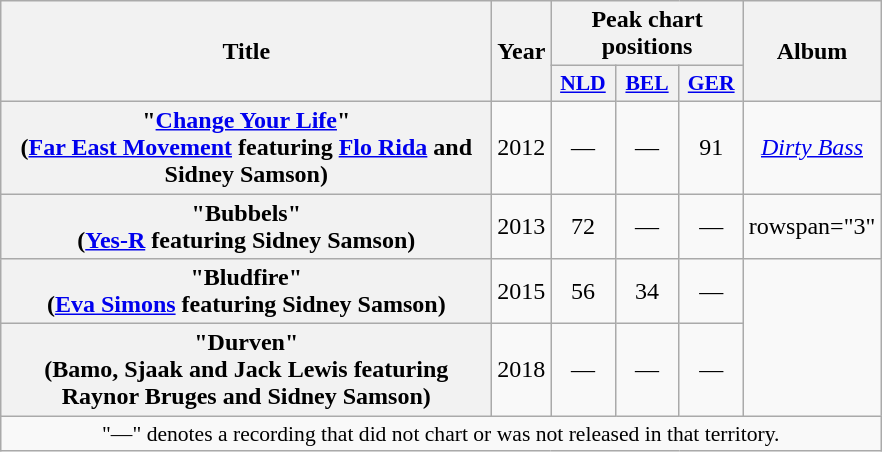<table class="wikitable plainrowheaders" style="text-align:center;" border="1">
<tr>
<th scope="col" rowspan="2" style="width:20em;">Title</th>
<th scope="col" rowspan="2">Year</th>
<th scope="col" colspan="3">Peak chart positions</th>
<th scope="col" rowspan="2">Album</th>
</tr>
<tr>
<th scope="col" style="width:2.5em;font-size:90%;"><a href='#'>NLD</a></th>
<th scope="col" style="width:2.5em;font-size:90%;"><a href='#'>BEL</a></th>
<th scope="col" style="width:2.5em;font-size:90%;"><a href='#'>GER</a></th>
</tr>
<tr>
<th scope="row">"<a href='#'>Change Your Life</a>"<br><span>(<a href='#'>Far East Movement</a> featuring <a href='#'>Flo Rida</a> and Sidney Samson)</span></th>
<td>2012</td>
<td>—</td>
<td>—</td>
<td>91</td>
<td><em><a href='#'>Dirty Bass</a></em></td>
</tr>
<tr>
<th scope="row">"Bubbels" <br><span>(<a href='#'>Yes-R</a> featuring Sidney Samson)</span></th>
<td>2013</td>
<td>72</td>
<td>—</td>
<td>—</td>
<td>rowspan="3" </td>
</tr>
<tr>
<th scope="row">"Bludfire" <br><span>(<a href='#'>Eva Simons</a> featuring Sidney Samson)</span></th>
<td>2015</td>
<td>56</td>
<td>34</td>
<td>—</td>
</tr>
<tr>
<th scope="row">"Durven" <br><span>(Bamo, Sjaak and Jack Lewis featuring Raynor Bruges and Sidney Samson)</span></th>
<td>2018</td>
<td>—</td>
<td>—</td>
<td>—</td>
</tr>
<tr>
<td colspan="6" style="font-size:90%">"—" denotes a recording that did not chart or was not released in that territory.</td>
</tr>
</table>
